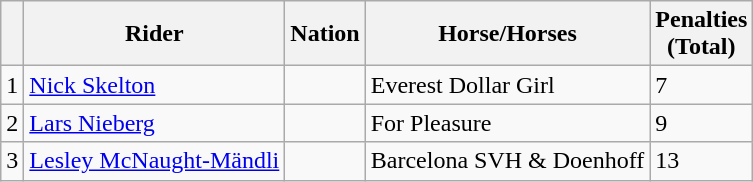<table class="wikitable">
<tr>
<th></th>
<th>Rider</th>
<th>Nation</th>
<th>Horse/Horses</th>
<th>Penalties<br>(Total)</th>
</tr>
<tr>
<td>1</td>
<td><a href='#'>Nick Skelton</a></td>
<td></td>
<td>Everest Dollar Girl</td>
<td>7</td>
</tr>
<tr>
<td>2</td>
<td><a href='#'>Lars Nieberg</a></td>
<td></td>
<td>For Pleasure</td>
<td>9</td>
</tr>
<tr>
<td>3</td>
<td><a href='#'>Lesley McNaught-Mändli</a></td>
<td></td>
<td>Barcelona SVH & Doenhoff</td>
<td>13</td>
</tr>
</table>
